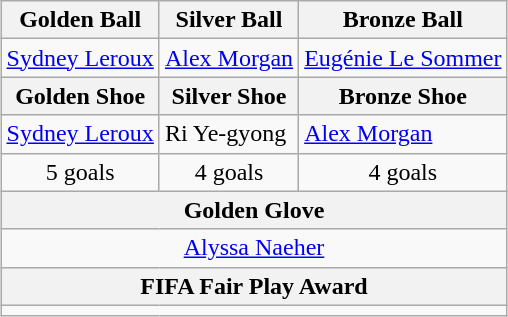<table class="wikitable" style="margin:auto">
<tr>
<th>Golden Ball</th>
<th>Silver Ball</th>
<th>Bronze Ball</th>
</tr>
<tr>
<td> <a href='#'>Sydney Leroux</a></td>
<td> <a href='#'>Alex Morgan</a></td>
<td> <a href='#'>Eugénie Le Sommer</a></td>
</tr>
<tr>
<th>Golden Shoe</th>
<th>Silver Shoe</th>
<th>Bronze Shoe</th>
</tr>
<tr>
<td> <a href='#'>Sydney Leroux</a></td>
<td> Ri Ye-gyong</td>
<td> <a href='#'>Alex Morgan</a></td>
</tr>
<tr style="text-align:center;">
<td>5 goals</td>
<td>4 goals</td>
<td>4 goals</td>
</tr>
<tr>
<th colspan="3">Golden Glove</th>
</tr>
<tr>
<td colspan="3" style="text-align:center;"> <a href='#'>Alyssa Naeher</a></td>
</tr>
<tr>
<th colspan="3">FIFA Fair Play Award</th>
</tr>
<tr>
<td colspan="3" style="text-align:center;"></td>
</tr>
</table>
